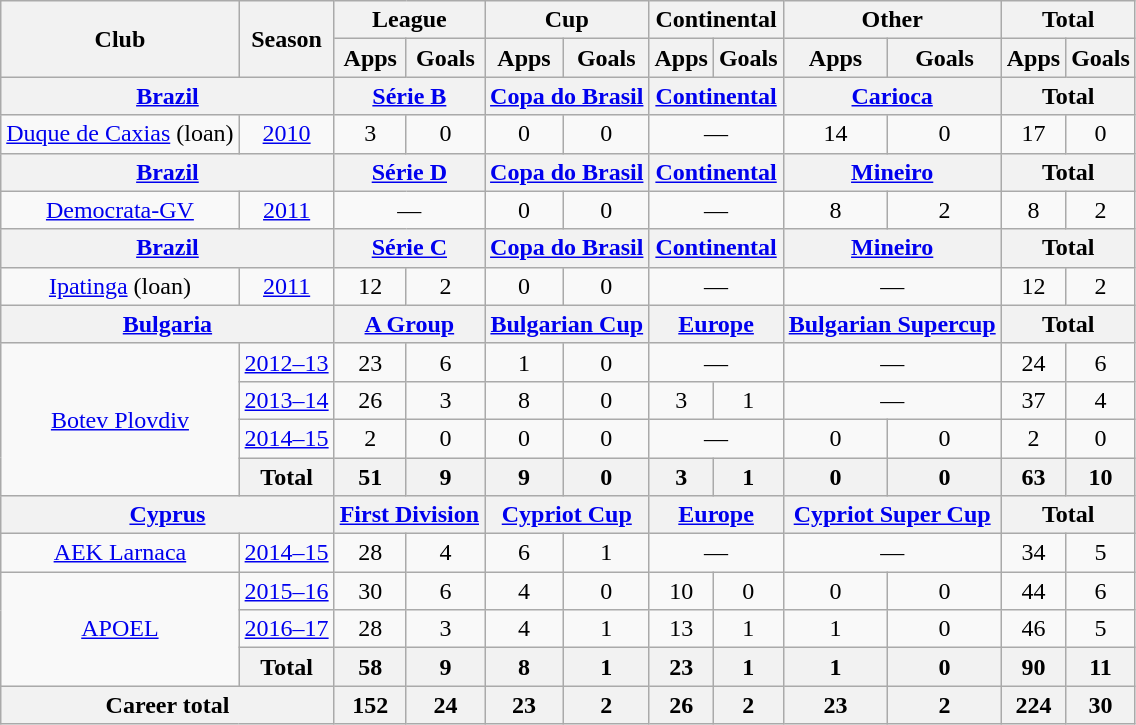<table class="wikitable" style="text-align: center">
<tr>
<th rowspan="2">Club</th>
<th rowspan="2">Season</th>
<th colspan="2">League</th>
<th colspan="2">Cup</th>
<th colspan="2">Continental</th>
<th colspan="2">Other</th>
<th colspan="2">Total</th>
</tr>
<tr>
<th>Apps</th>
<th>Goals</th>
<th>Apps</th>
<th>Goals</th>
<th>Apps</th>
<th>Goals</th>
<th>Apps</th>
<th>Goals</th>
<th>Apps</th>
<th>Goals</th>
</tr>
<tr>
<th colspan="2"><a href='#'>Brazil</a></th>
<th colspan="2"><a href='#'>Série B</a></th>
<th colspan="2"><a href='#'>Copa do Brasil</a></th>
<th colspan="2"><a href='#'>Continental</a></th>
<th colspan="2"><a href='#'>Carioca</a></th>
<th colspan="2">Total</th>
</tr>
<tr>
<td rowspan="1"><a href='#'>Duque de Caxias</a> (loan)</td>
<td><a href='#'>2010</a></td>
<td>3</td>
<td>0</td>
<td>0</td>
<td>0</td>
<td colspan=2>—</td>
<td>14</td>
<td>0</td>
<td>17</td>
<td>0</td>
</tr>
<tr>
<th colspan="2"><a href='#'>Brazil</a></th>
<th colspan="2"><a href='#'>Série D</a></th>
<th colspan="2"><a href='#'>Copa do Brasil</a></th>
<th colspan="2"><a href='#'>Continental</a></th>
<th colspan="2"><a href='#'>Mineiro</a></th>
<th colspan="2">Total</th>
</tr>
<tr>
<td rowspan="1"><a href='#'>Democrata-GV</a></td>
<td><a href='#'>2011</a></td>
<td colspan=2>—</td>
<td>0</td>
<td>0</td>
<td colspan=2>—</td>
<td>8</td>
<td>2</td>
<td>8</td>
<td>2</td>
</tr>
<tr>
<th colspan="2"><a href='#'>Brazil</a></th>
<th colspan="2"><a href='#'>Série C</a></th>
<th colspan="2"><a href='#'>Copa do Brasil</a></th>
<th colspan="2"><a href='#'>Continental</a></th>
<th colspan="2"><a href='#'>Mineiro</a></th>
<th colspan="2">Total</th>
</tr>
<tr>
<td rowspan="1"><a href='#'>Ipatinga</a> (loan)</td>
<td><a href='#'>2011</a></td>
<td>12</td>
<td>2</td>
<td>0</td>
<td>0</td>
<td colspan=2>—</td>
<td colspan=2>—</td>
<td>12</td>
<td>2</td>
</tr>
<tr>
<th colspan="2"><a href='#'>Bulgaria</a></th>
<th colspan="2"><a href='#'>A Group</a></th>
<th colspan="2"><a href='#'>Bulgarian Cup</a></th>
<th colspan="2"><a href='#'>Europe</a></th>
<th colspan="2"><a href='#'>Bulgarian Supercup</a></th>
<th colspan="2">Total</th>
</tr>
<tr>
<td rowspan="4"><a href='#'>Botev Plovdiv</a></td>
<td><a href='#'>2012–13</a></td>
<td>23</td>
<td>6</td>
<td>1</td>
<td>0</td>
<td colspan=2>—</td>
<td colspan=2>—</td>
<td>24</td>
<td>6</td>
</tr>
<tr>
<td><a href='#'>2013–14</a></td>
<td>26</td>
<td>3</td>
<td>8</td>
<td>0</td>
<td>3</td>
<td>1</td>
<td colspan=2>—</td>
<td>37</td>
<td>4</td>
</tr>
<tr>
<td><a href='#'>2014–15</a></td>
<td>2</td>
<td>0</td>
<td>0</td>
<td>0</td>
<td colspan=2>—</td>
<td>0</td>
<td>0</td>
<td>2</td>
<td>0</td>
</tr>
<tr>
<th><strong>Total</strong></th>
<th>51</th>
<th>9</th>
<th>9</th>
<th>0</th>
<th>3</th>
<th>1</th>
<th>0</th>
<th>0</th>
<th>63</th>
<th>10</th>
</tr>
<tr>
<th colspan="2"><a href='#'>Cyprus</a></th>
<th colspan="2"><a href='#'>First Division</a></th>
<th colspan="2"><a href='#'>Cypriot Cup</a></th>
<th colspan="2"><a href='#'>Europe</a></th>
<th colspan="2"><a href='#'>Cypriot Super Cup</a></th>
<th colspan="2">Total</th>
</tr>
<tr>
<td rowspan="1"><a href='#'>AEK Larnaca</a></td>
<td><a href='#'>2014–15</a></td>
<td>28</td>
<td>4</td>
<td>6</td>
<td>1</td>
<td colspan=2>—</td>
<td colspan=2>—</td>
<td>34</td>
<td>5</td>
</tr>
<tr>
<td rowspan="3"><a href='#'>APOEL</a></td>
<td><a href='#'>2015–16</a></td>
<td>30</td>
<td>6</td>
<td>4</td>
<td>0</td>
<td>10</td>
<td>0</td>
<td>0</td>
<td>0</td>
<td>44</td>
<td>6</td>
</tr>
<tr>
<td><a href='#'>2016–17</a></td>
<td>28</td>
<td>3</td>
<td>4</td>
<td>1</td>
<td>13</td>
<td>1</td>
<td>1</td>
<td>0</td>
<td>46</td>
<td>5</td>
</tr>
<tr>
<th><strong>Total</strong></th>
<th>58</th>
<th>9</th>
<th>8</th>
<th>1</th>
<th>23</th>
<th>1</th>
<th>1</th>
<th>0</th>
<th>90</th>
<th>11</th>
</tr>
<tr>
<th colspan="2">Career total</th>
<th>152</th>
<th>24</th>
<th>23</th>
<th>2</th>
<th>26</th>
<th>2</th>
<th>23</th>
<th>2</th>
<th>224</th>
<th>30</th>
</tr>
</table>
